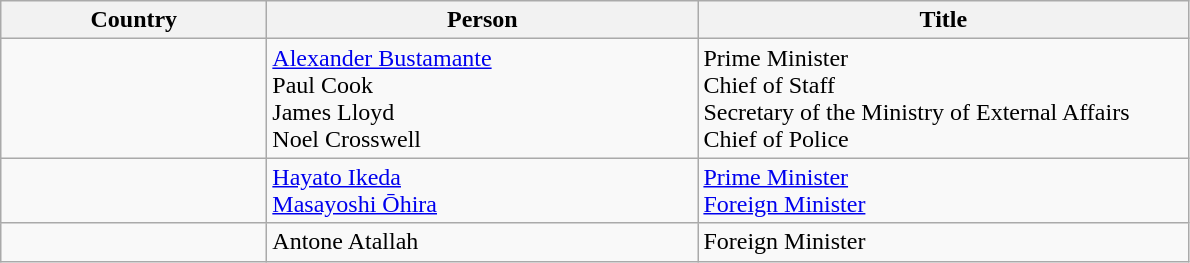<table class="wikitable">
<tr style="vertical-align: top;">
<th width="170">Country</th>
<th width="280">Person</th>
<th width="320">Title</th>
</tr>
<tr style="vertical-align: top;">
<td></td>
<td><a href='#'>Alexander Bustamante</a><br>Paul Cook<br>James Lloyd<br>Noel Crosswell</td>
<td>Prime Minister<br>Chief of Staff<br>Secretary of the Ministry of External Affairs<br>Chief of Police</td>
</tr>
<tr style="vertical-align: top;">
<td></td>
<td><a href='#'>Hayato Ikeda</a><br><a href='#'>Masayoshi Ōhira</a></td>
<td><a href='#'>Prime Minister</a><br><a href='#'>Foreign Minister</a></td>
</tr>
<tr style="vertical-align: top;">
<td></td>
<td>Antone Atallah</td>
<td>Foreign Minister</td>
</tr>
</table>
